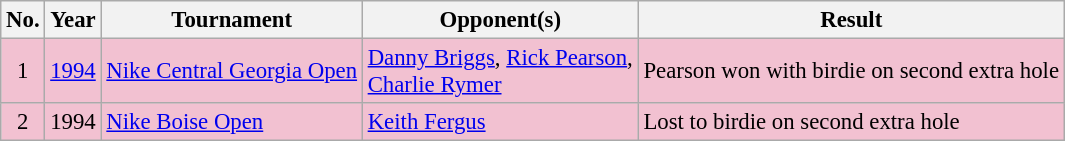<table class="wikitable" style="font-size:95%;">
<tr>
<th>No.</th>
<th>Year</th>
<th>Tournament</th>
<th>Opponent(s)</th>
<th>Result</th>
</tr>
<tr style="background:#F2C1D1;">
<td align=center>1</td>
<td><a href='#'>1994</a></td>
<td><a href='#'>Nike Central Georgia Open</a></td>
<td> <a href='#'>Danny Briggs</a>,  <a href='#'>Rick Pearson</a>,<br> <a href='#'>Charlie Rymer</a></td>
<td>Pearson won with birdie on second extra hole</td>
</tr>
<tr style="background:#F2C1D1;">
<td align=center>2</td>
<td>1994</td>
<td><a href='#'>Nike Boise Open</a></td>
<td> <a href='#'>Keith Fergus</a></td>
<td>Lost to birdie on second extra hole</td>
</tr>
</table>
